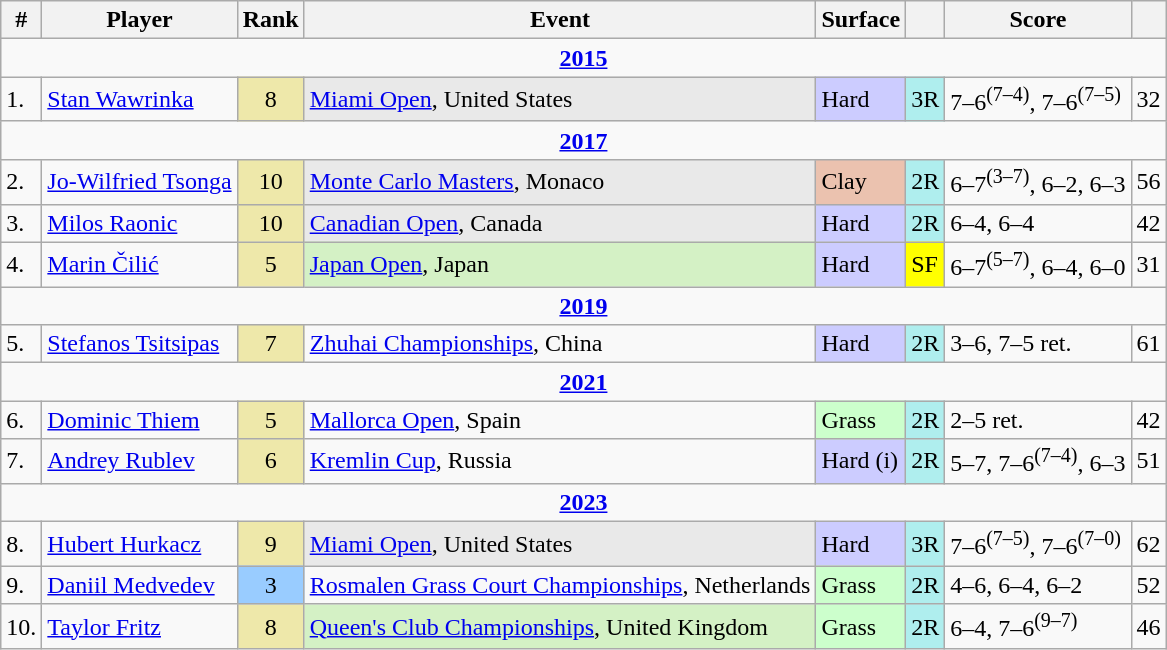<table class="wikitable sortable">
<tr>
<th>#</th>
<th>Player</th>
<th>Rank</th>
<th>Event</th>
<th>Surface</th>
<th></th>
<th>Score</th>
<th></th>
</tr>
<tr>
<td align=center colspan=8><strong><a href='#'>2015</a></strong></td>
</tr>
<tr>
<td>1.</td>
<td> <a href='#'>Stan Wawrinka</a></td>
<td align=center bgcolor=eee8aa>8</td>
<td bgcolor=e9e9e9><a href='#'>Miami Open</a>, United States</td>
<td bgcolor=ccccff>Hard</td>
<td bgcolor=afeeee>3R</td>
<td>7–6<sup>(7–4)</sup>, 7–6<sup>(7–5)</sup></td>
<td align=center>32</td>
</tr>
<tr>
<td align=center colspan=8><strong><a href='#'>2017</a></strong></td>
</tr>
<tr>
<td>2.</td>
<td> <a href='#'>Jo-Wilfried Tsonga</a></td>
<td align=center bgcolor=eee8aa>10</td>
<td bgcolor=e9e9e9><a href='#'>Monte Carlo Masters</a>, Monaco</td>
<td bgcolor=ebc2af>Clay</td>
<td bgcolor=afeeee>2R</td>
<td>6–7<sup>(3–7)</sup>, 6–2, 6–3</td>
<td align=center>56</td>
</tr>
<tr>
<td>3.</td>
<td> <a href='#'>Milos Raonic</a></td>
<td align=center bgcolor=eee8aa>10</td>
<td bgcolor=e9e9e9><a href='#'>Canadian Open</a>, Canada</td>
<td bgcolor=ccccff>Hard</td>
<td bgcolor=afeeee>2R</td>
<td>6–4, 6–4</td>
<td align=center>42</td>
</tr>
<tr>
<td>4.</td>
<td> <a href='#'>Marin Čilić</a></td>
<td align=center bgcolor=eee8aa>5</td>
<td bgcolor=d4f1c5><a href='#'>Japan Open</a>, Japan</td>
<td bgcolor=ccccff>Hard</td>
<td bgcolor=yellow>SF</td>
<td>6–7<sup>(5–7)</sup>, 6–4, 6–0</td>
<td align=center>31</td>
</tr>
<tr>
<td align=center colspan=8><strong><a href='#'>2019</a></strong></td>
</tr>
<tr>
<td>5.</td>
<td> <a href='#'>Stefanos Tsitsipas</a></td>
<td align=center bgcolor=eee8aa>7</td>
<td><a href='#'>Zhuhai Championships</a>, China</td>
<td bgcolor=ccccff>Hard</td>
<td bgcolor=afeeee>2R</td>
<td>3–6, 7–5 ret.</td>
<td align=center>61</td>
</tr>
<tr>
<td align=center colspan=8><strong><a href='#'>2021</a></strong></td>
</tr>
<tr>
<td>6.</td>
<td> <a href='#'>Dominic Thiem</a></td>
<td align=center bgcolor=eee8aa>5</td>
<td><a href='#'>Mallorca Open</a>, Spain</td>
<td bgcolor=ccffcc>Grass</td>
<td bgcolor=afeeee>2R</td>
<td>2–5 ret.</td>
<td align=center>42</td>
</tr>
<tr>
<td>7.</td>
<td> <a href='#'>Andrey Rublev</a></td>
<td align=center bgcolor=eee8aa>6</td>
<td><a href='#'>Kremlin Cup</a>, Russia</td>
<td bgcolor=ccccff>Hard (i)</td>
<td bgcolor=afeeee>2R</td>
<td>5–7, 7–6<sup>(7–4)</sup>, 6–3</td>
<td align=center>51</td>
</tr>
<tr>
<td align=center colspan=8><strong><a href='#'>2023</a></strong></td>
</tr>
<tr>
<td>8.</td>
<td> <a href='#'>Hubert Hurkacz</a></td>
<td align=center bgcolor=eee8aa>9</td>
<td bgcolor=e9e9e9><a href='#'>Miami Open</a>, United States</td>
<td bgcolor=ccccff>Hard</td>
<td bgcolor=afeeee>3R</td>
<td>7–6<sup>(7–5)</sup>, 7–6<sup>(7–0)</sup></td>
<td align=center>62</td>
</tr>
<tr>
<td>9.</td>
<td> <a href='#'>Daniil Medvedev</a></td>
<td align=center bgcolor=99ccff>3</td>
<td><a href='#'>Rosmalen Grass Court Championships</a>, Netherlands</td>
<td bgcolor=ccffcc>Grass</td>
<td bgcolor=afeeee>2R</td>
<td>4–6, 6–4, 6–2</td>
<td align=center>52</td>
</tr>
<tr>
<td>10.</td>
<td> <a href='#'>Taylor Fritz</a></td>
<td align=center bgcolor=eee8aa>8</td>
<td bgcolor=d4f1c5><a href='#'>Queen's Club Championships</a>, United Kingdom</td>
<td bgcolor=ccffcc>Grass</td>
<td bgcolor=afeeee>2R</td>
<td>6–4, 7–6<sup>(9–7)</sup></td>
<td align=center>46</td>
</tr>
</table>
